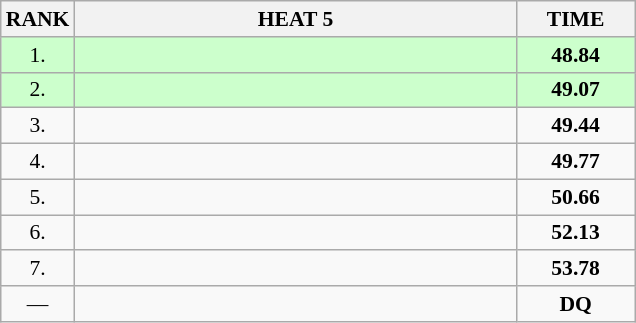<table class="wikitable" style="border-collapse: collapse; font-size: 90%;">
<tr>
<th>RANK</th>
<th style="width: 20em">HEAT 5</th>
<th style="width: 5em">TIME</th>
</tr>
<tr style="background:#ccffcc;">
<td align="center">1.</td>
<td></td>
<td align="center"><strong>48.84</strong></td>
</tr>
<tr style="background:#ccffcc;">
<td align="center">2.</td>
<td></td>
<td align="center"><strong>49.07</strong></td>
</tr>
<tr>
<td align="center">3.</td>
<td></td>
<td align="center"><strong>49.44</strong></td>
</tr>
<tr>
<td align="center">4.</td>
<td></td>
<td align="center"><strong>49.77</strong></td>
</tr>
<tr>
<td align="center">5.</td>
<td></td>
<td align="center"><strong>50.66</strong></td>
</tr>
<tr>
<td align="center">6.</td>
<td></td>
<td align="center"><strong>52.13</strong></td>
</tr>
<tr>
<td align="center">7.</td>
<td></td>
<td align="center"><strong>53.78</strong></td>
</tr>
<tr>
<td align="center">—</td>
<td></td>
<td align="center"><strong>DQ</strong></td>
</tr>
</table>
